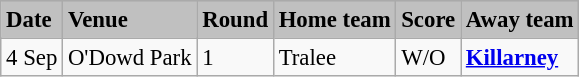<table class="wikitable" style=" float:left; margin:0.5em auto; font-size:95%">
<tr bgcolor="#C0C0C0">
<td><strong>Date</strong></td>
<td><strong>Venue</strong></td>
<td><strong>Round</strong></td>
<td><strong>Home team</strong></td>
<td><strong>Score</strong></td>
<td><strong>Away team</strong></td>
</tr>
<tr>
<td>4 Sep</td>
<td>O'Dowd Park</td>
<td>1</td>
<td>Tralee</td>
<td>W/O</td>
<td><strong><a href='#'>Killarney</a></strong></td>
</tr>
</table>
